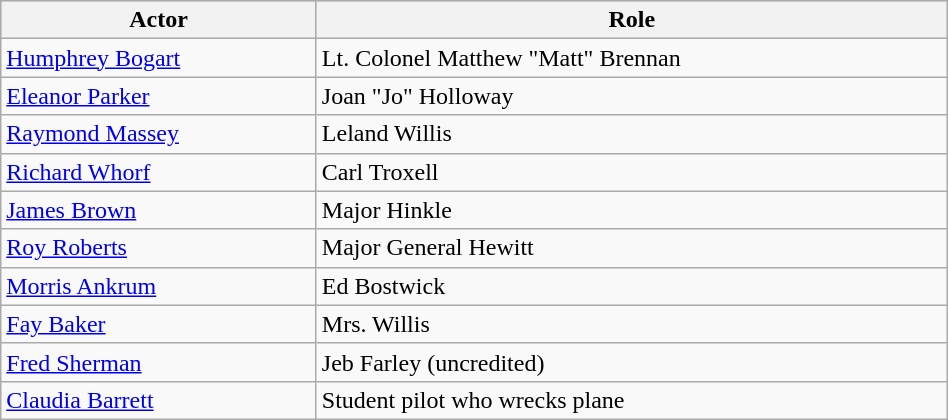<table class="wikitable" width="50%">
<tr bgcolor="#CCCCCC">
<th>Actor</th>
<th>Role</th>
</tr>
<tr>
<td><a href='#'>Humphrey Bogart</a></td>
<td>Lt. Colonel Matthew "Matt" Brennan</td>
</tr>
<tr>
<td><a href='#'>Eleanor Parker</a></td>
<td>Joan "Jo" Holloway</td>
</tr>
<tr>
<td><a href='#'>Raymond Massey</a></td>
<td>Leland Willis</td>
</tr>
<tr>
<td><a href='#'>Richard Whorf</a></td>
<td>Carl Troxell</td>
</tr>
<tr>
<td><a href='#'>James Brown</a></td>
<td>Major Hinkle</td>
</tr>
<tr>
<td><a href='#'>Roy Roberts</a></td>
<td>Major General Hewitt</td>
</tr>
<tr>
<td><a href='#'>Morris Ankrum</a></td>
<td>Ed Bostwick</td>
</tr>
<tr>
<td><a href='#'>Fay Baker</a></td>
<td>Mrs. Willis</td>
</tr>
<tr>
<td><a href='#'>Fred Sherman</a></td>
<td>Jeb Farley (uncredited)</td>
</tr>
<tr>
<td><a href='#'>Claudia Barrett</a></td>
<td>Student pilot who wrecks plane</td>
</tr>
</table>
